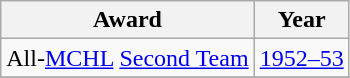<table class="wikitable">
<tr>
<th>Award</th>
<th>Year</th>
</tr>
<tr>
<td>All-<a href='#'>MCHL</a> <a href='#'>Second Team</a></td>
<td><a href='#'>1952–53</a></td>
</tr>
<tr>
</tr>
</table>
